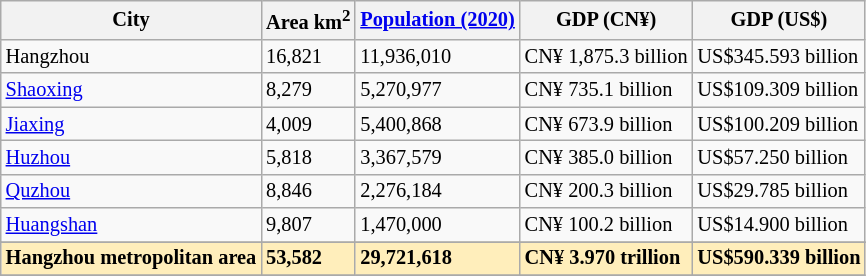<table class="wikitable sortable" style="font-size:85%;">
<tr>
<th>City</th>
<th>Area km<sup>2</sup></th>
<th><a href='#'>Population (2020)</a></th>
<th>GDP (CN¥)</th>
<th>GDP (US$)</th>
</tr>
<tr>
<td>Hangzhou</td>
<td>16,821</td>
<td>11,936,010</td>
<td>CN¥ 1,875.3 billion</td>
<td>US$345.593 billion</td>
</tr>
<tr>
<td><a href='#'>Shaoxing</a></td>
<td>8,279</td>
<td>5,270,977</td>
<td>CN¥ 735.1 billion</td>
<td>US$109.309 billion</td>
</tr>
<tr>
<td><a href='#'>Jiaxing</a></td>
<td>4,009</td>
<td>5,400,868</td>
<td>CN¥ 673.9 billion</td>
<td>US$100.209 billion</td>
</tr>
<tr>
<td><a href='#'>Huzhou</a></td>
<td>5,818</td>
<td>3,367,579</td>
<td>CN¥ 385.0 billion</td>
<td>US$57.250 billion</td>
</tr>
<tr>
<td><a href='#'>Quzhou</a></td>
<td>8,846</td>
<td>2,276,184</td>
<td>CN¥ 200.3 billion</td>
<td>US$29.785 billion</td>
</tr>
<tr>
<td><a href='#'>Huangshan</a></td>
<td>9,807</td>
<td>1,470,000</td>
<td>CN¥ 100.2 billion</td>
<td>US$14.900 billion</td>
</tr>
<tr>
</tr>
<tr style="background:#feb;">
<td><strong>Hangzhou metropolitan area</strong></td>
<td><strong>53,582</strong></td>
<td><strong>29,721,618</strong></td>
<td><strong>CN¥ 3.970 trillion</strong></td>
<td><strong> US$590.339 billion</strong></td>
</tr>
<tr>
</tr>
</table>
